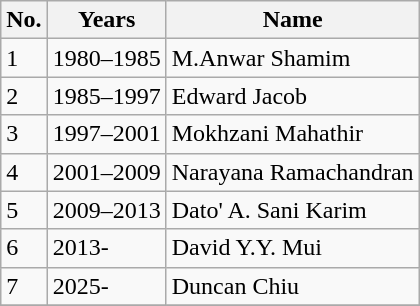<table class="wikitable">
<tr>
<th>No.</th>
<th>Years</th>
<th>Name</th>
</tr>
<tr>
<td>1</td>
<td>1980–1985</td>
<td> M.Anwar Shamim</td>
</tr>
<tr>
<td>2</td>
<td>1985–1997</td>
<td> Edward Jacob</td>
</tr>
<tr>
<td>3</td>
<td>1997–2001</td>
<td> Mokhzani Mahathir</td>
</tr>
<tr>
<td>4</td>
<td>2001–2009</td>
<td> Narayana Ramachandran</td>
</tr>
<tr>
<td>5</td>
<td>2009–2013</td>
<td> Dato' A. Sani Karim</td>
</tr>
<tr>
<td>6</td>
<td>2013-</td>
<td> David Y.Y. Mui</td>
</tr>
<tr>
<td>7</td>
<td>2025-</td>
<td> Duncan Chiu</td>
</tr>
<tr>
</tr>
</table>
